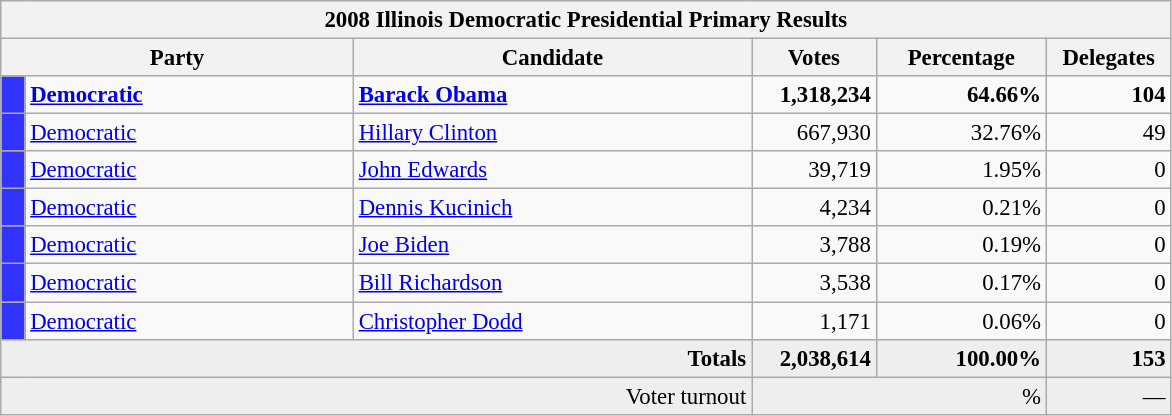<table class="wikitable" style="font-size: 95%;">
<tr>
<th colspan="7">2008 Illinois Democratic Presidential Primary Results</th>
</tr>
<tr>
<th colspan="2" style="width: 15em">Party</th>
<th style="width: 17em">Candidate</th>
<th style="width: 5em">Votes</th>
<th style="width: 7em">Percentage</th>
<th style="width: 5em">Delegates</th>
</tr>
<tr>
<th style="background:#33f; width:3px;"></th>
<td style="width: 130px"><strong><a href='#'>Democratic</a></strong></td>
<td><strong><a href='#'>Barack Obama</a></strong></td>
<td style="text-align:right;"><strong>1,318,234</strong></td>
<td style="text-align:right;"><strong>64.66%</strong></td>
<td style="text-align:right;"><strong>104</strong></td>
</tr>
<tr>
<th style="background:#33f; width:3px;"></th>
<td style="width: 130px"><a href='#'>Democratic</a></td>
<td><a href='#'>Hillary Clinton</a></td>
<td style="text-align:right;">667,930</td>
<td style="text-align:right;">32.76%</td>
<td style="text-align:right;">49</td>
</tr>
<tr>
<th style="background:#33f; width:3px;"></th>
<td style="width: 130px"><a href='#'>Democratic</a></td>
<td><a href='#'>John Edwards</a></td>
<td style="text-align:right;">39,719</td>
<td style="text-align:right;">1.95%</td>
<td style="text-align:right;">0</td>
</tr>
<tr>
<th style="background:#33f; width:3px;"></th>
<td style="width: 130px"><a href='#'>Democratic</a></td>
<td><a href='#'>Dennis Kucinich</a></td>
<td style="text-align:right;">4,234</td>
<td style="text-align:right;">0.21%</td>
<td style="text-align:right;">0</td>
</tr>
<tr>
<th style="background:#33f; width:3px;"></th>
<td style="width: 130px"><a href='#'>Democratic</a></td>
<td><a href='#'>Joe Biden</a></td>
<td style="text-align:right;">3,788</td>
<td style="text-align:right;">0.19%</td>
<td style="text-align:right;">0</td>
</tr>
<tr>
<th style="background:#33f; width:3px;"></th>
<td style="width: 130px"><a href='#'>Democratic</a></td>
<td><a href='#'>Bill Richardson</a></td>
<td style="text-align:right;">3,538</td>
<td style="text-align:right;">0.17%</td>
<td style="text-align:right;">0</td>
</tr>
<tr>
<th style="background:#33f; width:3px;"></th>
<td style="width: 130px"><a href='#'>Democratic</a></td>
<td><a href='#'>Christopher Dodd</a></td>
<td style="text-align:right;">1,171</td>
<td style="text-align:right;">0.06%</td>
<td style="text-align:right;">0</td>
</tr>
<tr style="background:#eee; text-align:right;">
<td colspan="3"><strong>Totals</strong></td>
<td><strong>2,038,614</strong></td>
<td><strong>100.00%</strong></td>
<td><strong>153</strong></td>
</tr>
<tr style="background:#eee; text-align:right;">
<td colspan="3">Voter turnout</td>
<td colspan="2">%</td>
<td>—</td>
</tr>
</table>
